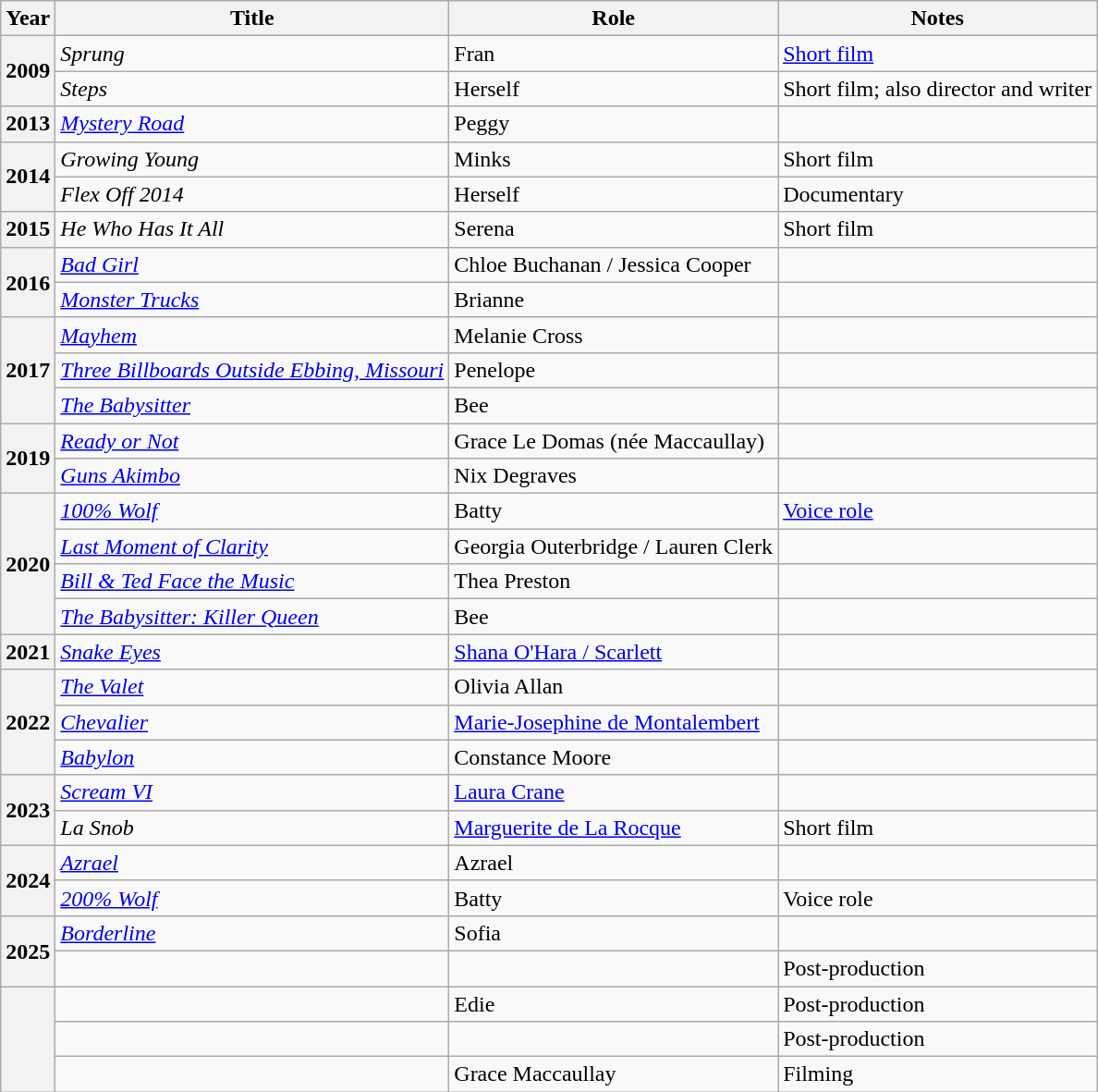<table class="wikitable plainrowheaders sortable">
<tr>
<th scope="col">Year</th>
<th scope="col">Title</th>
<th scope="col">Role</th>
<th scope="col" class="unsortable">Notes</th>
</tr>
<tr>
<th rowspan="2" scope="row">2009</th>
<td><em>Sprung</em></td>
<td>Fran</td>
<td><a href='#'>Short film</a></td>
</tr>
<tr>
<td><em>Steps</em></td>
<td>Herself</td>
<td>Short film; also director and writer</td>
</tr>
<tr>
<th scope="row">2013</th>
<td><em><a href='#'>Mystery Road</a></em></td>
<td>Peggy</td>
<td></td>
</tr>
<tr>
<th rowspan="2" scope="row" !>2014</th>
<td><em>Growing Young</em></td>
<td>Minks</td>
<td>Short film</td>
</tr>
<tr>
<td><em>Flex Off 2014</em></td>
<td>Herself</td>
<td>Documentary</td>
</tr>
<tr>
<th scope="row">2015</th>
<td><em>He Who Has It All</em></td>
<td>Serena</td>
<td>Short film</td>
</tr>
<tr>
<th rowspan="2" scope="row" !>2016</th>
<td><em><a href='#'>Bad Girl</a></em></td>
<td>Chloe Buchanan / Jessica Cooper</td>
<td></td>
</tr>
<tr>
<td><em><a href='#'>Monster Trucks</a></em></td>
<td>Brianne</td>
<td></td>
</tr>
<tr>
<th rowspan="3" scope="row" !>2017</th>
<td><em><a href='#'>Mayhem</a></em></td>
<td>Melanie Cross</td>
<td></td>
</tr>
<tr>
<td><em><a href='#'>Three Billboards Outside Ebbing, Missouri</a></em></td>
<td>Penelope</td>
<td></td>
</tr>
<tr>
<td><em><a href='#'>The Babysitter</a></em></td>
<td>Bee</td>
<td></td>
</tr>
<tr>
<th rowspan="2" scope="row" !>2019</th>
<td><em><a href='#'>Ready or Not</a></em></td>
<td>Grace Le Domas (née Maccaullay)</td>
<td></td>
</tr>
<tr>
<td><em><a href='#'>Guns Akimbo</a></em></td>
<td>Nix Degraves</td>
<td></td>
</tr>
<tr>
<th rowspan="4" scope="row" !>2020</th>
<td><em><a href='#'>100% Wolf</a></em></td>
<td>Batty</td>
<td><a href='#'>Voice role</a></td>
</tr>
<tr>
<td><em><a href='#'>Last Moment of Clarity</a></em></td>
<td>Georgia Outerbridge / Lauren Clerk</td>
<td></td>
</tr>
<tr>
<td><em><a href='#'>Bill & Ted Face the Music</a></em></td>
<td>Thea Preston</td>
<td></td>
</tr>
<tr>
<td><em><a href='#'>The Babysitter: Killer Queen</a></em></td>
<td>Bee</td>
<td></td>
</tr>
<tr>
<th scope="row">2021</th>
<td><em><a href='#'>Snake Eyes</a></em></td>
<td><a href='#'>Shana O'Hara / Scarlett</a></td>
<td></td>
</tr>
<tr>
<th rowspan="3" scope="row" !>2022</th>
<td><em><a href='#'>The Valet</a></em></td>
<td>Olivia Allan</td>
<td></td>
</tr>
<tr>
<td><em><a href='#'>Chevalier</a></em></td>
<td><a href='#'>Marie-Josephine de Montalembert</a></td>
<td></td>
</tr>
<tr>
<td><em><a href='#'>Babylon</a></em></td>
<td>Constance Moore</td>
<td></td>
</tr>
<tr>
<th rowspan="2" scope="row" !>2023</th>
<td><em><a href='#'>Scream VI</a></em></td>
<td><a href='#'>Laura Crane</a></td>
<td></td>
</tr>
<tr>
<td><em>La Snob</em></td>
<td><a href='#'>Marguerite de La Rocque</a></td>
<td>Short film</td>
</tr>
<tr>
<th rowspan="2" scope="row" !>2024</th>
<td><em><a href='#'>Azrael</a></em></td>
<td>Azrael</td>
<td></td>
</tr>
<tr>
<td><em><a href='#'>200% Wolf</a></em></td>
<td>Batty</td>
<td>Voice role</td>
</tr>
<tr>
<th rowspan="2" scope="row" !>2025</th>
<td><em><a href='#'>Borderline</a></em></td>
<td>Sofia</td>
<td></td>
</tr>
<tr>
<td></td>
<td></td>
<td>Post-production</td>
</tr>
<tr>
<th rowspan="3" scope="row" !></th>
<td></td>
<td>Edie</td>
<td>Post-production</td>
</tr>
<tr>
<td></td>
<td></td>
<td>Post-production</td>
</tr>
<tr>
<td></td>
<td>Grace Maccaullay</td>
<td>Filming</td>
</tr>
</table>
